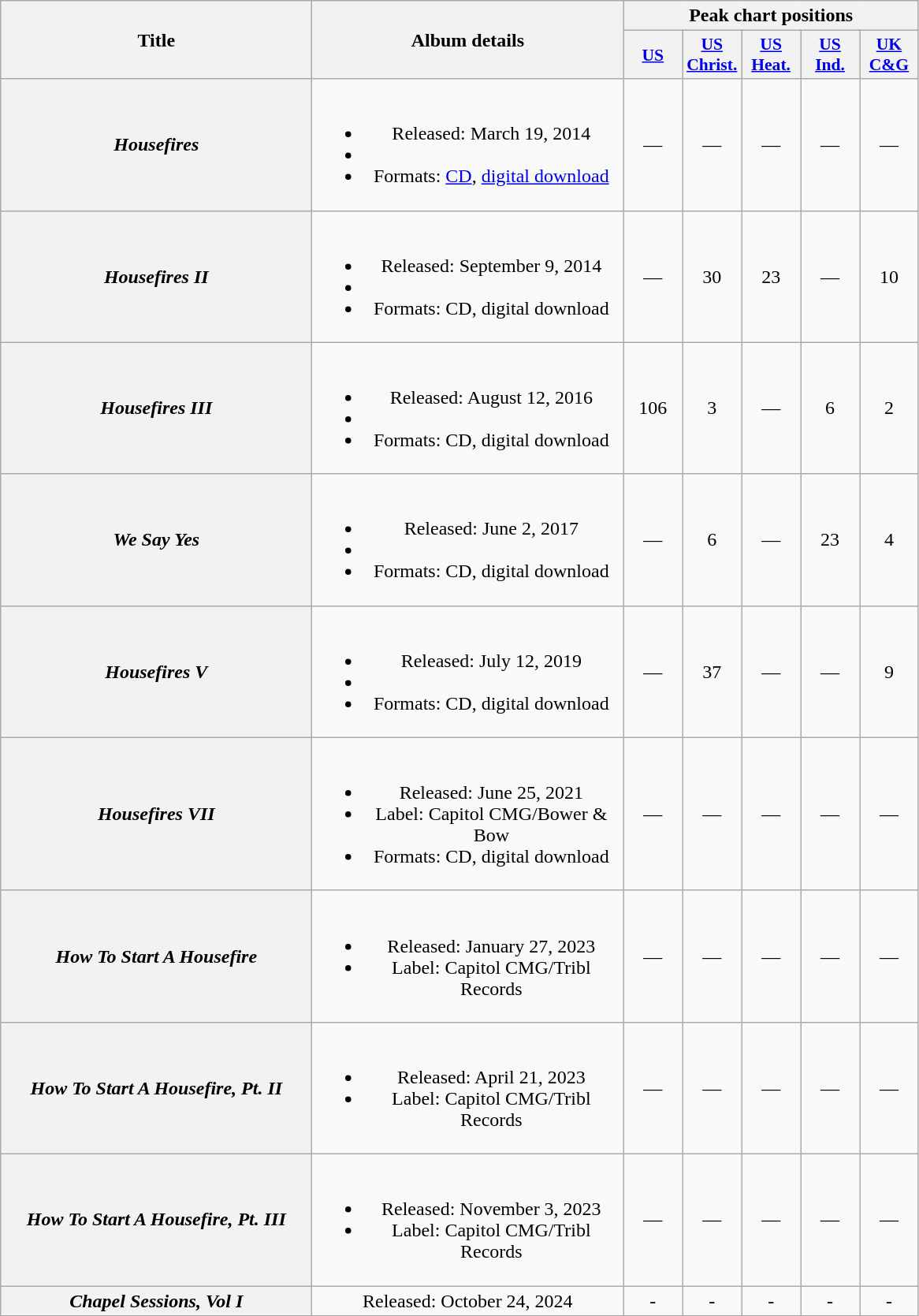<table class="wikitable plainrowheaders" style="text-align:center;">
<tr>
<th scope="col" rowspan="2" style="width:16em;">Title</th>
<th scope="col" rowspan="2" style="width:16em;">Album details</th>
<th scope="col" colspan="5">Peak chart positions</th>
</tr>
<tr>
<th style="width:3em; font-size:90%"><a href='#'>US</a><br></th>
<th style="width:3em; font-size:90%"><a href='#'>US<br>Christ.</a><br></th>
<th style="width:3em; font-size:90%"><a href='#'>US<br>Heat.</a><br></th>
<th style="width:3em; font-size:90%"><a href='#'>US<br>Ind.</a><br></th>
<th style="width:3em; font-size:90%"><a href='#'>UK<br>C&G</a></th>
</tr>
<tr>
<th scope="row"><em>Housefires</em></th>
<td><br><ul><li>Released: March 19, 2014</li><li></li><li>Formats: <a href='#'>CD</a>, <a href='#'>digital download</a></li></ul></td>
<td>—</td>
<td>—</td>
<td>—</td>
<td>—</td>
<td>—</td>
</tr>
<tr>
<th scope="row"><em>Housefires II</em></th>
<td><br><ul><li>Released: September 9, 2014</li><li></li><li>Formats: CD, digital download</li></ul></td>
<td>—</td>
<td>30</td>
<td>23</td>
<td>—</td>
<td>10</td>
</tr>
<tr>
<th scope="row"><em>Housefires III</em></th>
<td><br><ul><li>Released: August 12, 2016</li><li></li><li>Formats: CD, digital download</li></ul></td>
<td>106</td>
<td>3</td>
<td>—</td>
<td>6</td>
<td>2</td>
</tr>
<tr>
<th scope="row"><em>We Say Yes</em></th>
<td><br><ul><li>Released: June 2, 2017</li><li></li><li>Formats: CD, digital download</li></ul></td>
<td>—</td>
<td>6</td>
<td>—</td>
<td>23</td>
<td>4</td>
</tr>
<tr>
<th scope="row"><em>Housefires V</em></th>
<td><br><ul><li>Released: July 12, 2019</li><li></li><li>Formats: CD, digital download</li></ul></td>
<td>—</td>
<td>37</td>
<td>—</td>
<td>—</td>
<td>9</td>
</tr>
<tr>
<th scope="row"><em>Housefires VII</em></th>
<td><br><ul><li>Released: June 25, 2021</li><li>Label: Capitol CMG/Bower & Bow</li><li>Formats: CD, digital download</li></ul></td>
<td>—</td>
<td>—</td>
<td>—</td>
<td>—</td>
<td>—</td>
</tr>
<tr>
<th scope="row"><em>How To Start A Housefire</em></th>
<td><br><ul><li>Released: January 27, 2023</li><li>Label: Capitol CMG/Tribl Records</li></ul></td>
<td>—</td>
<td>—</td>
<td>—</td>
<td>—</td>
<td>—</td>
</tr>
<tr>
<th scope="row"><em>How To Start A Housefire, Pt. II</em></th>
<td><br><ul><li>Released: April 21, 2023</li><li>Label: Capitol CMG/Tribl Records</li></ul></td>
<td>—</td>
<td>—</td>
<td>—</td>
<td>—</td>
<td>—</td>
</tr>
<tr>
<th scope="row"><em>How To Start A Housefire, Pt. III</em></th>
<td><br><ul><li>Released: November 3, 2023</li><li>Label: Capitol CMG/Tribl Records</li></ul></td>
<td>—</td>
<td>—</td>
<td>—</td>
<td>—</td>
<td>—</td>
</tr>
<tr>
<th><strong><em>Chapel Sessions, Vol I</em></strong></th>
<td>Released: October 24, 2024</td>
<td>-</td>
<td>-</td>
<td>-</td>
<td>-</td>
<td>-</td>
</tr>
</table>
